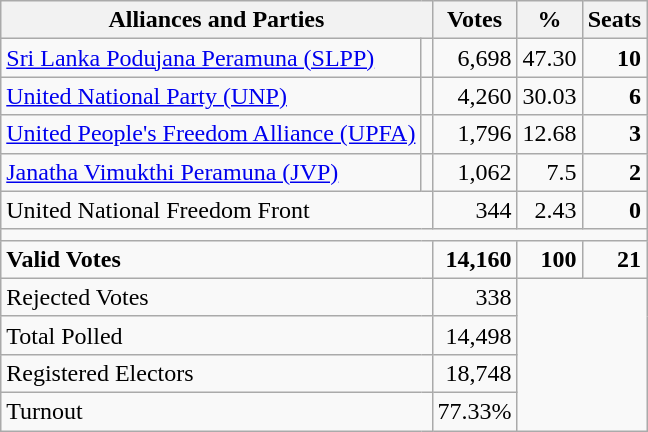<table class="wikitable">
<tr>
<th colspan="2">Alliances and Parties</th>
<th>Votes</th>
<th>%</th>
<th>Seats</th>
</tr>
<tr>
<td><a href='#'>Sri Lanka Podujana Peramuna (SLPP)</a></td>
<td bgcolor=></td>
<td align=right>6,698</td>
<td align=right>47.30</td>
<td align=right><strong>10</strong></td>
</tr>
<tr>
<td><a href='#'>United National Party (UNP)</a></td>
<td bgcolor=></td>
<td align=right>4,260</td>
<td align=right>30.03</td>
<td align=right><strong>6</strong></td>
</tr>
<tr>
<td><a href='#'>United People's Freedom Alliance (UPFA)</a></td>
<td bgcolor=></td>
<td align=right>1,796</td>
<td align=right>12.68</td>
<td align=right><strong>3</strong></td>
</tr>
<tr>
<td><a href='#'>Janatha Vimukthi Peramuna (JVP)</a></td>
<td bgcolor=></td>
<td align=right>1,062</td>
<td align=right>7.5</td>
<td align=right><strong>2</strong></td>
</tr>
<tr>
<td colspan="2">United National Freedom Front</td>
<td align=right>344</td>
<td align=right>2.43</td>
<td align=right><strong>0</strong></td>
</tr>
<tr>
<td colspan="5"></td>
</tr>
<tr>
<td colspan="2"><strong>Valid Votes</strong></td>
<td align=right><strong>14,160</strong></td>
<td align=right><strong>100</strong></td>
<td align=right><strong>21</strong></td>
</tr>
<tr>
<td colspan="2">Rejected Votes</td>
<td align=right>338</td>
<td colspan="2" rowspan="4"></td>
</tr>
<tr>
<td colspan="2">Total Polled</td>
<td align=right>14,498</td>
</tr>
<tr>
<td colspan="2">Registered Electors</td>
<td align=right>18,748</td>
</tr>
<tr>
<td colspan="2">Turnout</td>
<td align=right>77.33%</td>
</tr>
</table>
